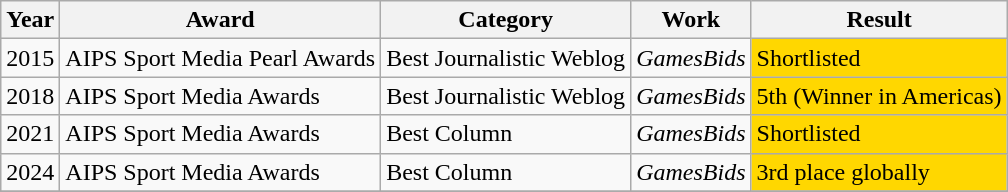<table class="wikitable sortable">
<tr>
<th>Year</th>
<th>Award</th>
<th>Category</th>
<th>Work</th>
<th>Result</th>
</tr>
<tr>
<td>2015</td>
<td>AIPS Sport Media Pearl Awards</td>
<td>Best Journalistic Weblog</td>
<td><em>GamesBids</em></td>
<td style="background:gold;">Shortlisted</td>
</tr>
<tr>
<td>2018</td>
<td>AIPS Sport Media Awards</td>
<td>Best Journalistic Weblog</td>
<td><em>GamesBids</em></td>
<td style="background:gold;">5th (Winner in Americas)</td>
</tr>
<tr>
<td>2021</td>
<td>AIPS Sport Media Awards</td>
<td>Best Column</td>
<td><em>GamesBids</em></td>
<td style="background:gold;">Shortlisted</td>
</tr>
<tr>
<td>2024</td>
<td>AIPS Sport Media Awards</td>
<td>Best Column</td>
<td><em>GamesBids</em></td>
<td style="background:gold;">3rd place globally</td>
</tr>
<tr>
</tr>
</table>
